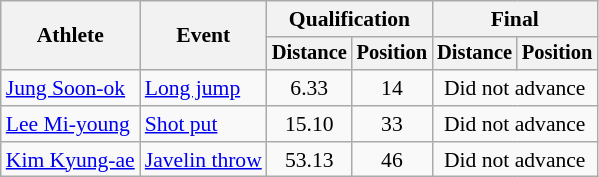<table class=wikitable style="font-size:90%">
<tr>
<th rowspan="2">Athlete</th>
<th rowspan="2">Event</th>
<th colspan="2">Qualification</th>
<th colspan="2">Final</th>
</tr>
<tr style="font-size:95%">
<th>Distance</th>
<th>Position</th>
<th>Distance</th>
<th>Position</th>
</tr>
<tr align=center>
<td align=left><a href='#'>Jung Soon-ok</a></td>
<td align=left><a href='#'>Long jump</a></td>
<td>6.33</td>
<td>14</td>
<td colspan=2>Did not advance</td>
</tr>
<tr align=center>
<td align=left><a href='#'>Lee Mi-young</a></td>
<td align=left><a href='#'>Shot put</a></td>
<td>15.10</td>
<td>33</td>
<td colspan=2>Did not advance</td>
</tr>
<tr align=center>
<td align=left><a href='#'>Kim Kyung-ae</a></td>
<td align=left><a href='#'>Javelin throw</a></td>
<td>53.13</td>
<td>46</td>
<td colspan=2>Did not advance</td>
</tr>
</table>
